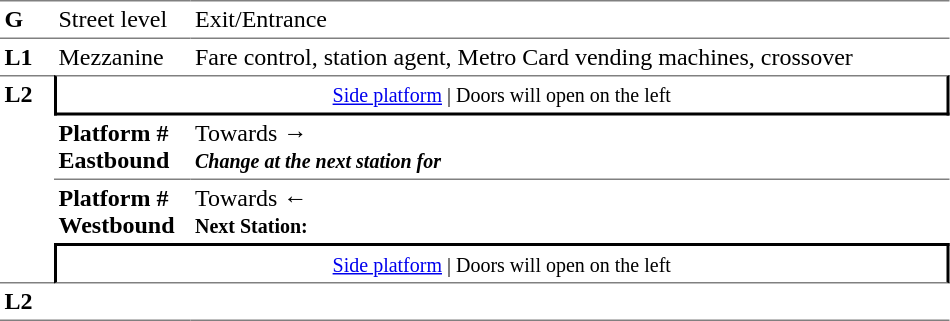<table table border=0 cellspacing=0 cellpadding=3>
<tr>
<td style="border-bottom:solid 1px gray;border-top:solid 1px gray;" width=30 valign=top><strong>G</strong></td>
<td style="border-top:solid 1px gray;border-bottom:solid 1px gray;" width=85 valign=top>Street level</td>
<td style="border-top:solid 1px gray;border-bottom:solid 1px gray;" width=500 valign=top>Exit/Entrance</td>
</tr>
<tr>
<td valign=top><strong>L1</strong></td>
<td valign=top>Mezzanine</td>
<td valign=top>Fare control, station agent, Metro Card vending machines, crossover<br></td>
</tr>
<tr>
<td style="border-top:solid 1px gray;border-bottom:solid 1px gray;" width=30 rowspan=4 valign=top><strong>L2</strong></td>
<td style="border-top:solid 1px gray;border-right:solid 2px black;border-left:solid 2px black;border-bottom:solid 2px black;text-align:center;" colspan=2><small><a href='#'>Side platform</a> | Doors will open on the left </small></td>
</tr>
<tr>
<td style="border-bottom:solid 1px gray;" width=85><span><strong>Platform #</strong><br><strong>Eastbound</strong></span></td>
<td style="border-bottom:solid 1px gray;" width=500>Towards → <br><small><strong><em>Change at the next station for </em></strong></small></td>
</tr>
<tr>
<td><span><strong>Platform #</strong><br><strong>Westbound</strong></span></td>
<td>Towards ← <br><small><strong>Next Station:</strong> </small></td>
</tr>
<tr>
<td style="border-top:solid 2px black;border-right:solid 2px black;border-left:solid 2px black;border-bottom:solid 1px gray;" colspan=2  align=center><small><a href='#'>Side platform</a> | Doors will open on the left </small></td>
</tr>
<tr>
<td style="border-bottom:solid 1px gray;" width=30 rowspan=2 valign=top><strong>L2</strong></td>
<td style="border-bottom:solid 1px gray;" width=85></td>
<td style="border-bottom:solid 1px gray;" width=500></td>
</tr>
<tr>
</tr>
</table>
